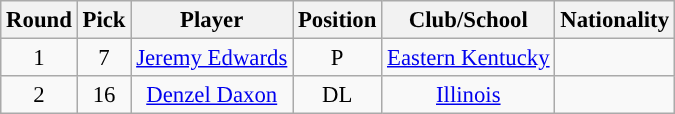<table class="wikitable" style="font-size: 95%;">
<tr>
<th scope="col">Round</th>
<th scope="col">Pick</th>
<th scope="col">Player</th>
<th scope="col">Position</th>
<th scope="col">Club/School</th>
<th scope="col">Nationality</th>
</tr>
<tr align="center">
<td align=center>1</td>
<td>7</td>
<td><a href='#'>Jeremy Edwards</a></td>
<td>P</td>
<td><a href='#'>Eastern Kentucky</a></td>
<td></td>
</tr>
<tr align="center">
<td align=center>2</td>
<td>16</td>
<td><a href='#'>Denzel Daxon</a></td>
<td>DL</td>
<td><a href='#'>Illinois</a></td>
<td></td>
</tr>
</table>
